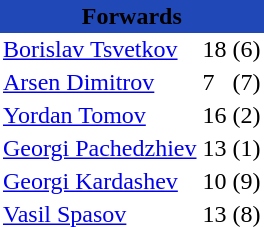<table class="toccolours" border="0" cellpadding="2" cellspacing="0" align="left" style="margin:0.5em;">
<tr>
<th colspan="4" align="center" bgcolor="#2049B7"><span>Forwards</span></th>
</tr>
<tr>
<td> <a href='#'>Borislav Tsvetkov</a></td>
<td>18</td>
<td>(6)</td>
</tr>
<tr>
<td> <a href='#'>Arsen Dimitrov</a></td>
<td>7</td>
<td>(7)</td>
</tr>
<tr>
<td> <a href='#'>Yordan Tomov</a></td>
<td>16</td>
<td>(2)</td>
</tr>
<tr>
<td> <a href='#'>Georgi Pachedzhiev</a></td>
<td>13</td>
<td>(1)</td>
</tr>
<tr>
<td> <a href='#'>Georgi Kardashev</a></td>
<td>10</td>
<td>(9)</td>
</tr>
<tr>
<td> <a href='#'>Vasil Spasov</a></td>
<td>13</td>
<td>(8)</td>
</tr>
<tr>
</tr>
</table>
